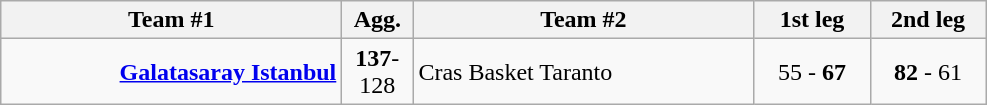<table class=wikitable style="text-align:center">
<tr>
<th width=220>Team #1</th>
<th width=40>Agg.</th>
<th width=220>Team #2</th>
<th width=70>1st leg</th>
<th width=70>2nd leg</th>
</tr>
<tr>
<td align=right><strong><a href='#'>Galatasaray Istanbul</a></strong> </td>
<td><strong>137</strong>-128</td>
<td align=left> Cras Basket Taranto</td>
<td>55 - <strong>67</strong></td>
<td><strong>82</strong> - 61</td>
</tr>
</table>
